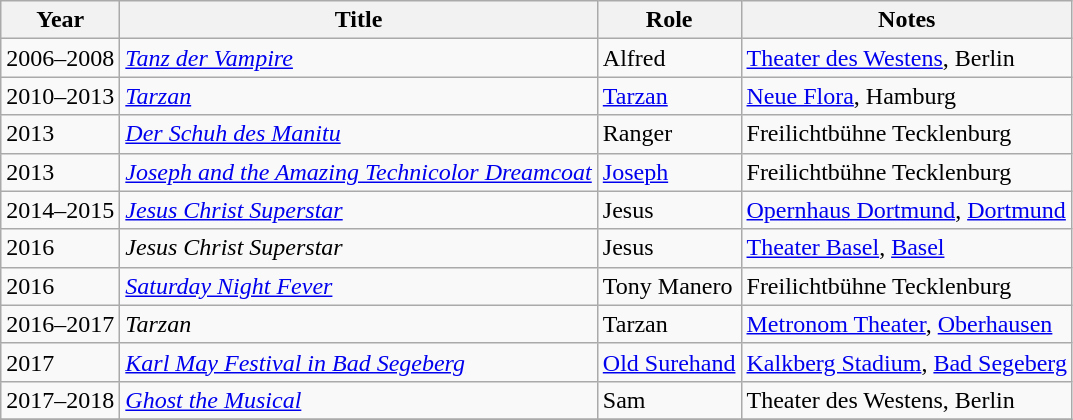<table class="wikitable sortable">
<tr>
<th>Year</th>
<th>Title</th>
<th>Role</th>
<th class="unsortable">Notes</th>
</tr>
<tr>
<td>2006–2008</td>
<td><em><a href='#'>Tanz der Vampire</a></em></td>
<td>Alfred</td>
<td><a href='#'>Theater des Westens</a>, Berlin</td>
</tr>
<tr>
<td>2010–2013</td>
<td><em><a href='#'>Tarzan</a></em></td>
<td><a href='#'>Tarzan</a></td>
<td><a href='#'>Neue Flora</a>, Hamburg</td>
</tr>
<tr>
<td>2013</td>
<td><em><a href='#'>Der Schuh des Manitu</a></em></td>
<td>Ranger</td>
<td>Freilichtbühne Tecklenburg</td>
</tr>
<tr>
<td>2013</td>
<td><em><a href='#'>Joseph and the Amazing Technicolor Dreamcoat</a></em></td>
<td><a href='#'>Joseph</a></td>
<td>Freilichtbühne Tecklenburg</td>
</tr>
<tr>
<td>2014–2015</td>
<td><em><a href='#'>Jesus Christ Superstar</a></em></td>
<td>Jesus</td>
<td><a href='#'>Opernhaus Dortmund</a>, <a href='#'>Dortmund</a></td>
</tr>
<tr>
<td>2016</td>
<td><em>Jesus Christ Superstar</em></td>
<td>Jesus</td>
<td><a href='#'>Theater Basel</a>, <a href='#'>Basel</a></td>
</tr>
<tr>
<td>2016</td>
<td><em><a href='#'>Saturday Night Fever</a></em></td>
<td>Tony Manero</td>
<td>Freilichtbühne Tecklenburg</td>
</tr>
<tr>
<td>2016–2017</td>
<td><em>Tarzan</em></td>
<td>Tarzan</td>
<td><a href='#'>Metronom Theater</a>, <a href='#'>Oberhausen</a></td>
</tr>
<tr>
<td>2017</td>
<td><em><a href='#'>Karl May Festival in Bad Segeberg</a></em></td>
<td><a href='#'>Old Surehand</a></td>
<td><a href='#'>Kalkberg Stadium</a>, <a href='#'>Bad Segeberg</a></td>
</tr>
<tr>
<td>2017–2018</td>
<td><em><a href='#'>Ghost the Musical</a></em></td>
<td>Sam</td>
<td>Theater des Westens, Berlin</td>
</tr>
<tr>
</tr>
</table>
